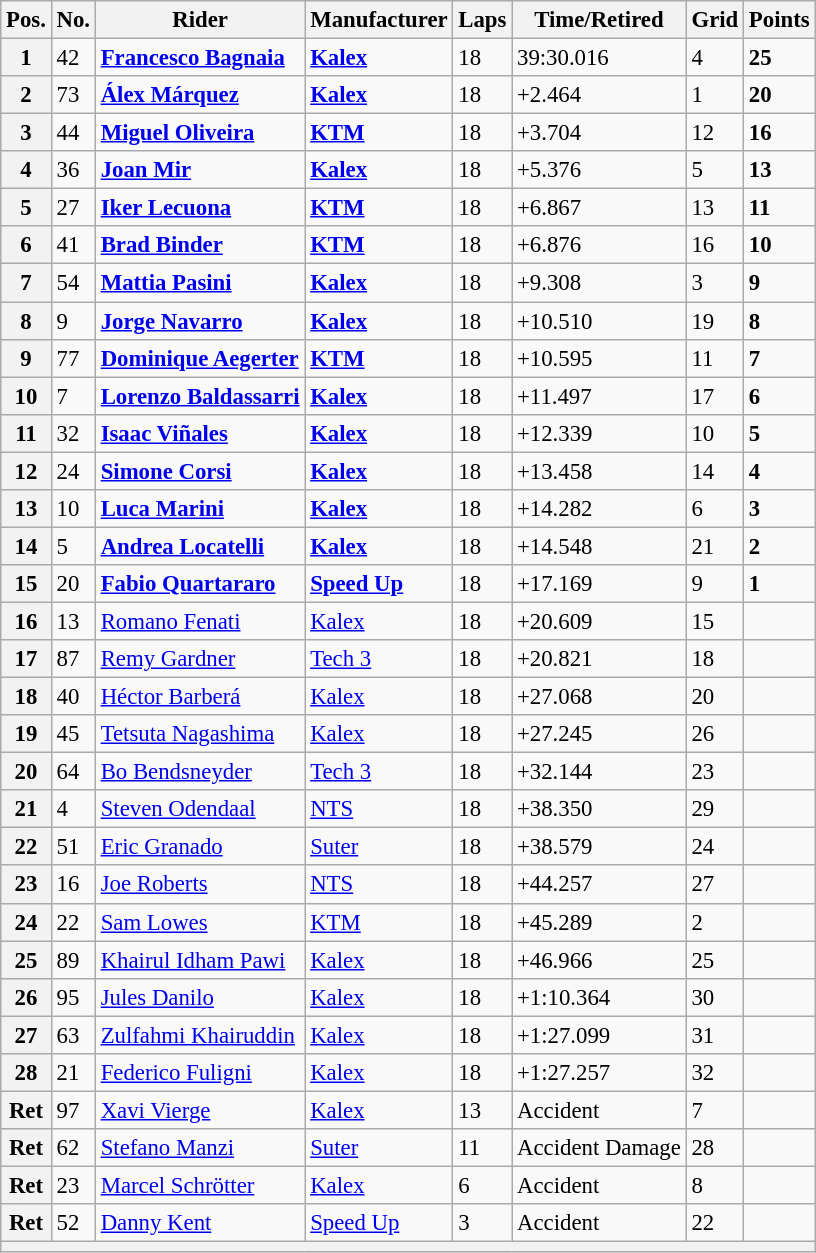<table class="wikitable" style="font-size: 95%;">
<tr>
<th>Pos.</th>
<th>No.</th>
<th>Rider</th>
<th>Manufacturer</th>
<th>Laps</th>
<th>Time/Retired</th>
<th>Grid</th>
<th>Points</th>
</tr>
<tr>
<th>1</th>
<td>42</td>
<td> <strong><a href='#'>Francesco Bagnaia</a></strong></td>
<td><strong><a href='#'>Kalex</a></strong></td>
<td>18</td>
<td>39:30.016</td>
<td>4</td>
<td><strong>25</strong></td>
</tr>
<tr>
<th>2</th>
<td>73</td>
<td> <strong><a href='#'>Álex Márquez</a></strong></td>
<td><strong><a href='#'>Kalex</a></strong></td>
<td>18</td>
<td>+2.464</td>
<td>1</td>
<td><strong>20</strong></td>
</tr>
<tr>
<th>3</th>
<td>44</td>
<td> <strong><a href='#'>Miguel Oliveira</a></strong></td>
<td><strong><a href='#'>KTM</a></strong></td>
<td>18</td>
<td>+3.704</td>
<td>12</td>
<td><strong>16</strong></td>
</tr>
<tr>
<th>4</th>
<td>36</td>
<td> <strong><a href='#'>Joan Mir</a></strong></td>
<td><strong><a href='#'>Kalex</a></strong></td>
<td>18</td>
<td>+5.376</td>
<td>5</td>
<td><strong>13</strong></td>
</tr>
<tr>
<th>5</th>
<td>27</td>
<td> <strong><a href='#'>Iker Lecuona</a></strong></td>
<td><strong><a href='#'>KTM</a></strong></td>
<td>18</td>
<td>+6.867</td>
<td>13</td>
<td><strong>11</strong></td>
</tr>
<tr>
<th>6</th>
<td>41</td>
<td> <strong><a href='#'>Brad Binder</a></strong></td>
<td><strong><a href='#'>KTM</a></strong></td>
<td>18</td>
<td>+6.876</td>
<td>16</td>
<td><strong>10</strong></td>
</tr>
<tr>
<th>7</th>
<td>54</td>
<td> <strong><a href='#'>Mattia Pasini</a></strong></td>
<td><strong><a href='#'>Kalex</a></strong></td>
<td>18</td>
<td>+9.308</td>
<td>3</td>
<td><strong>9</strong></td>
</tr>
<tr>
<th>8</th>
<td>9</td>
<td> <strong><a href='#'>Jorge Navarro</a></strong></td>
<td><strong><a href='#'>Kalex</a></strong></td>
<td>18</td>
<td>+10.510</td>
<td>19</td>
<td><strong>8</strong></td>
</tr>
<tr>
<th>9</th>
<td>77</td>
<td> <strong><a href='#'>Dominique Aegerter</a></strong></td>
<td><strong><a href='#'>KTM</a></strong></td>
<td>18</td>
<td>+10.595</td>
<td>11</td>
<td><strong>7</strong></td>
</tr>
<tr>
<th>10</th>
<td>7</td>
<td> <strong><a href='#'>Lorenzo Baldassarri</a></strong></td>
<td><strong><a href='#'>Kalex</a></strong></td>
<td>18</td>
<td>+11.497</td>
<td>17</td>
<td><strong>6</strong></td>
</tr>
<tr>
<th>11</th>
<td>32</td>
<td> <strong><a href='#'>Isaac Viñales</a></strong></td>
<td><strong><a href='#'>Kalex</a></strong></td>
<td>18</td>
<td>+12.339</td>
<td>10</td>
<td><strong>5</strong></td>
</tr>
<tr>
<th>12</th>
<td>24</td>
<td> <strong><a href='#'>Simone Corsi</a></strong></td>
<td><strong><a href='#'>Kalex</a></strong></td>
<td>18</td>
<td>+13.458</td>
<td>14</td>
<td><strong>4</strong></td>
</tr>
<tr>
<th>13</th>
<td>10</td>
<td> <strong><a href='#'>Luca Marini</a></strong></td>
<td><strong><a href='#'>Kalex</a></strong></td>
<td>18</td>
<td>+14.282</td>
<td>6</td>
<td><strong>3</strong></td>
</tr>
<tr>
<th>14</th>
<td>5</td>
<td> <strong><a href='#'>Andrea Locatelli</a></strong></td>
<td><strong><a href='#'>Kalex</a></strong></td>
<td>18</td>
<td>+14.548</td>
<td>21</td>
<td><strong>2</strong></td>
</tr>
<tr>
<th>15</th>
<td>20</td>
<td> <strong><a href='#'>Fabio Quartararo</a></strong></td>
<td><strong><a href='#'>Speed Up</a></strong></td>
<td>18</td>
<td>+17.169</td>
<td>9</td>
<td><strong>1</strong></td>
</tr>
<tr>
<th>16</th>
<td>13</td>
<td> <a href='#'>Romano Fenati</a></td>
<td><a href='#'>Kalex</a></td>
<td>18</td>
<td>+20.609</td>
<td>15</td>
<td></td>
</tr>
<tr>
<th>17</th>
<td>87</td>
<td> <a href='#'>Remy Gardner</a></td>
<td><a href='#'>Tech 3</a></td>
<td>18</td>
<td>+20.821</td>
<td>18</td>
<td></td>
</tr>
<tr>
<th>18</th>
<td>40</td>
<td> <a href='#'>Héctor Barberá</a></td>
<td><a href='#'>Kalex</a></td>
<td>18</td>
<td>+27.068</td>
<td>20</td>
<td></td>
</tr>
<tr>
<th>19</th>
<td>45</td>
<td> <a href='#'>Tetsuta Nagashima</a></td>
<td><a href='#'>Kalex</a></td>
<td>18</td>
<td>+27.245</td>
<td>26</td>
<td></td>
</tr>
<tr>
<th>20</th>
<td>64</td>
<td> <a href='#'>Bo Bendsneyder</a></td>
<td><a href='#'>Tech 3</a></td>
<td>18</td>
<td>+32.144</td>
<td>23</td>
<td></td>
</tr>
<tr>
<th>21</th>
<td>4</td>
<td> <a href='#'>Steven Odendaal</a></td>
<td><a href='#'>NTS</a></td>
<td>18</td>
<td>+38.350</td>
<td>29</td>
<td></td>
</tr>
<tr>
<th>22</th>
<td>51</td>
<td> <a href='#'>Eric Granado</a></td>
<td><a href='#'>Suter</a></td>
<td>18</td>
<td>+38.579</td>
<td>24</td>
<td></td>
</tr>
<tr>
<th>23</th>
<td>16</td>
<td> <a href='#'>Joe Roberts</a></td>
<td><a href='#'>NTS</a></td>
<td>18</td>
<td>+44.257</td>
<td>27</td>
<td></td>
</tr>
<tr>
<th>24</th>
<td>22</td>
<td> <a href='#'>Sam Lowes</a></td>
<td><a href='#'>KTM</a></td>
<td>18</td>
<td>+45.289</td>
<td>2</td>
<td></td>
</tr>
<tr>
<th>25</th>
<td>89</td>
<td> <a href='#'>Khairul Idham Pawi</a></td>
<td><a href='#'>Kalex</a></td>
<td>18</td>
<td>+46.966</td>
<td>25</td>
<td></td>
</tr>
<tr>
<th>26</th>
<td>95</td>
<td> <a href='#'>Jules Danilo</a></td>
<td><a href='#'>Kalex</a></td>
<td>18</td>
<td>+1:10.364</td>
<td>30</td>
<td></td>
</tr>
<tr>
<th>27</th>
<td>63</td>
<td> <a href='#'>Zulfahmi Khairuddin</a></td>
<td><a href='#'>Kalex</a></td>
<td>18</td>
<td>+1:27.099</td>
<td>31</td>
<td></td>
</tr>
<tr>
<th>28</th>
<td>21</td>
<td> <a href='#'>Federico Fuligni</a></td>
<td><a href='#'>Kalex</a></td>
<td>18</td>
<td>+1:27.257</td>
<td>32</td>
<td></td>
</tr>
<tr>
<th>Ret</th>
<td>97</td>
<td> <a href='#'>Xavi Vierge</a></td>
<td><a href='#'>Kalex</a></td>
<td>13</td>
<td>Accident</td>
<td>7</td>
<td></td>
</tr>
<tr>
<th>Ret</th>
<td>62</td>
<td> <a href='#'>Stefano Manzi</a></td>
<td><a href='#'>Suter</a></td>
<td>11</td>
<td>Accident Damage</td>
<td>28</td>
<td></td>
</tr>
<tr>
<th>Ret</th>
<td>23</td>
<td> <a href='#'>Marcel Schrötter</a></td>
<td><a href='#'>Kalex</a></td>
<td>6</td>
<td>Accident</td>
<td>8</td>
<td></td>
</tr>
<tr>
<th>Ret</th>
<td>52</td>
<td> <a href='#'>Danny Kent</a></td>
<td><a href='#'>Speed Up</a></td>
<td>3</td>
<td>Accident</td>
<td>22</td>
<td></td>
</tr>
<tr>
<th colspan=8></th>
</tr>
</table>
